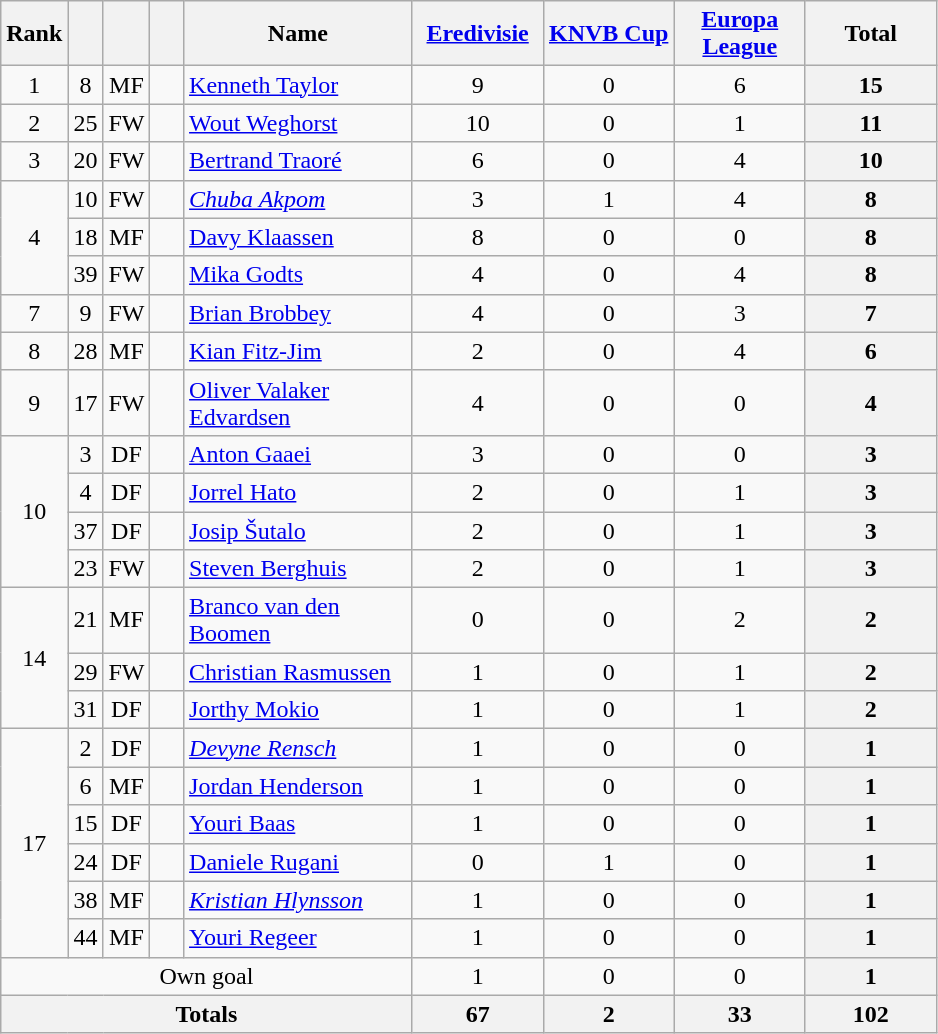<table class="wikitable sortable" style="text-align:center;">
<tr>
<th style="width:15px;">Rank</th>
<th style="width:15px;"></th>
<th style="width:15px;"></th>
<th style="width:15px;"></th>
<th style="width:145px;">Name</th>
<th style="width:80px;"><a href='#'>Eredivisie</a></th>
<th style="width:80px;"><a href='#'>KNVB Cup</a></th>
<th style="width:80px;"><a href='#'>Europa League</a></th>
<th style="width:80px;">Total</th>
</tr>
<tr>
<td rowspan=1>1</td>
<td>8</td>
<td>MF</td>
<td></td>
<td align=left><a href='#'>Kenneth Taylor</a></td>
<td>9</td>
<td>0</td>
<td>6</td>
<th>15</th>
</tr>
<tr>
<td rowspan=1>2</td>
<td>25</td>
<td>FW</td>
<td></td>
<td align=left><a href='#'>Wout Weghorst</a></td>
<td>10</td>
<td>0</td>
<td>1</td>
<th>11</th>
</tr>
<tr>
<td rowspan=1>3</td>
<td>20</td>
<td>FW</td>
<td></td>
<td align=left><a href='#'>Bertrand Traoré</a></td>
<td>6</td>
<td>0</td>
<td>4</td>
<th>10</th>
</tr>
<tr>
<td rowspan=3>4</td>
<td>10</td>
<td>FW</td>
<td></td>
<td align=left><em><a href='#'>Chuba Akpom</a></em></td>
<td>3</td>
<td>1</td>
<td>4</td>
<th>8</th>
</tr>
<tr>
<td>18</td>
<td>MF</td>
<td></td>
<td align=left><a href='#'>Davy Klaassen</a></td>
<td>8</td>
<td>0</td>
<td>0</td>
<th>8</th>
</tr>
<tr>
<td>39</td>
<td>FW</td>
<td></td>
<td align=left><a href='#'>Mika Godts</a></td>
<td>4</td>
<td>0</td>
<td>4</td>
<th>8</th>
</tr>
<tr>
<td rowspan=1>7</td>
<td>9</td>
<td>FW</td>
<td></td>
<td align=left><a href='#'>Brian Brobbey</a></td>
<td>4</td>
<td>0</td>
<td>3</td>
<th>7</th>
</tr>
<tr>
<td rowspan=1>8</td>
<td>28</td>
<td>MF</td>
<td></td>
<td align=left><a href='#'>Kian Fitz-Jim</a></td>
<td>2</td>
<td>0</td>
<td>4</td>
<th>6</th>
</tr>
<tr>
<td rowspan=1>9</td>
<td>17</td>
<td>FW</td>
<td></td>
<td align=left><a href='#'>Oliver Valaker Edvardsen</a></td>
<td>4</td>
<td>0</td>
<td>0</td>
<th>4</th>
</tr>
<tr>
<td rowspan=4>10</td>
<td>3</td>
<td>DF</td>
<td></td>
<td align=left><a href='#'>Anton Gaaei</a></td>
<td>3</td>
<td>0</td>
<td>0</td>
<th>3</th>
</tr>
<tr>
<td>4</td>
<td>DF</td>
<td></td>
<td align=left><a href='#'>Jorrel Hato</a></td>
<td>2</td>
<td>0</td>
<td>1</td>
<th>3</th>
</tr>
<tr>
<td>37</td>
<td>DF</td>
<td></td>
<td align=left><a href='#'>Josip Šutalo</a></td>
<td>2</td>
<td>0</td>
<td>1</td>
<th>3</th>
</tr>
<tr>
<td>23</td>
<td>FW</td>
<td></td>
<td align=left><a href='#'>Steven Berghuis</a></td>
<td>2</td>
<td>0</td>
<td>1</td>
<th>3</th>
</tr>
<tr>
<td rowspan=3>14</td>
<td>21</td>
<td>MF</td>
<td></td>
<td align=left><a href='#'>Branco van den Boomen</a></td>
<td>0</td>
<td>0</td>
<td>2</td>
<th>2</th>
</tr>
<tr>
<td>29</td>
<td>FW</td>
<td></td>
<td align=left><a href='#'>Christian Rasmussen</a></td>
<td>1</td>
<td>0</td>
<td>1</td>
<th>2</th>
</tr>
<tr>
<td>31</td>
<td>DF</td>
<td></td>
<td align=left><a href='#'>Jorthy Mokio</a></td>
<td>1</td>
<td>0</td>
<td>1</td>
<th>2</th>
</tr>
<tr>
<td rowspan=6>17</td>
<td>2</td>
<td>DF</td>
<td></td>
<td align=left><em><a href='#'>Devyne Rensch</a></em></td>
<td>1</td>
<td>0</td>
<td>0</td>
<th>1</th>
</tr>
<tr>
<td>6</td>
<td>MF</td>
<td></td>
<td align=left><a href='#'>Jordan Henderson</a></td>
<td>1</td>
<td>0</td>
<td>0</td>
<th>1</th>
</tr>
<tr>
<td>15</td>
<td>DF</td>
<td></td>
<td align=left><a href='#'>Youri Baas</a></td>
<td>1</td>
<td>0</td>
<td>0</td>
<th>1</th>
</tr>
<tr>
<td>24</td>
<td>DF</td>
<td></td>
<td align=left><a href='#'>Daniele Rugani</a></td>
<td>0</td>
<td>1</td>
<td>0</td>
<th>1</th>
</tr>
<tr>
<td>38</td>
<td>MF</td>
<td></td>
<td align=left><em><a href='#'>Kristian Hlynsson</a></em></td>
<td>1</td>
<td>0</td>
<td>0</td>
<th>1</th>
</tr>
<tr>
<td>44</td>
<td>MF</td>
<td></td>
<td align=left><a href='#'>Youri Regeer</a></td>
<td>1</td>
<td>0</td>
<td>0</td>
<th>1</th>
</tr>
<tr>
<td colspan=5>Own goal</td>
<td>1</td>
<td>0</td>
<td>0</td>
<th>1</th>
</tr>
<tr>
<th colspan=5>Totals</th>
<th>67</th>
<th>2</th>
<th>33</th>
<th>102</th>
</tr>
</table>
